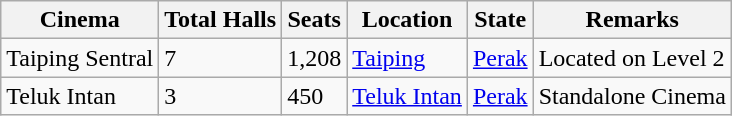<table class="wikitable sortable" style="text-align:left">
<tr>
<th>Cinema</th>
<th>Total Halls</th>
<th>Seats</th>
<th>Location</th>
<th>State</th>
<th>Remarks</th>
</tr>
<tr>
<td>Taiping Sentral</td>
<td>7</td>
<td>1,208</td>
<td><a href='#'>Taiping</a></td>
<td><a href='#'>Perak</a></td>
<td>Located on Level 2</td>
</tr>
<tr>
<td>Teluk Intan</td>
<td>3</td>
<td>450</td>
<td><a href='#'>Teluk Intan</a></td>
<td><a href='#'>Perak</a></td>
<td>Standalone Cinema</td>
</tr>
</table>
